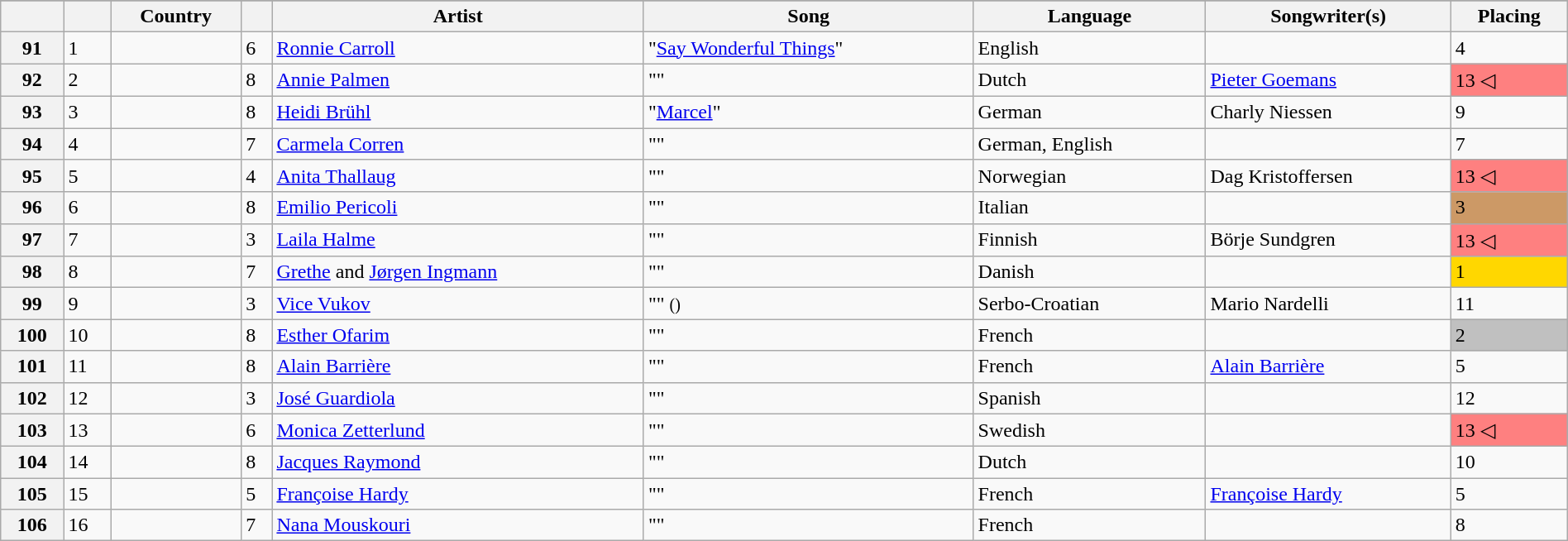<table class="wikitable plainrowheaders" style="width:100%">
<tr>
</tr>
<tr>
<th scope="col"></th>
<th scope="col"></th>
<th scope="col">Country</th>
<th scope="col"></th>
<th scope="col">Artist</th>
<th scope="col">Song</th>
<th scope="col">Language</th>
<th scope="col">Songwriter(s)</th>
<th scope="col">Placing</th>
</tr>
<tr>
<th scope="row">91</th>
<td>1</td>
<td></td>
<td>6</td>
<td><a href='#'>Ronnie Carroll</a></td>
<td>"<a href='#'>Say Wonderful Things</a>"</td>
<td>English</td>
<td></td>
<td>4</td>
</tr>
<tr>
<th scope="row">92</th>
<td>2</td>
<td></td>
<td>8</td>
<td><a href='#'>Annie Palmen</a></td>
<td>""</td>
<td>Dutch</td>
<td><a href='#'>Pieter Goemans</a></td>
<td bgcolor="#FE8080">13 ◁</td>
</tr>
<tr>
<th scope="row">93</th>
<td>3</td>
<td></td>
<td>8</td>
<td><a href='#'>Heidi Brühl</a></td>
<td>"<a href='#'>Marcel</a>"</td>
<td>German</td>
<td>Charly Niessen</td>
<td>9</td>
</tr>
<tr>
<th scope="row">94</th>
<td>4</td>
<td></td>
<td>7</td>
<td><a href='#'>Carmela Corren</a></td>
<td>""</td>
<td>German, English</td>
<td></td>
<td>7</td>
</tr>
<tr>
<th scope="row">95</th>
<td>5</td>
<td></td>
<td>4</td>
<td><a href='#'>Anita Thallaug</a></td>
<td>""</td>
<td>Norwegian</td>
<td>Dag Kristoffersen</td>
<td bgcolor="#FE8080">13 ◁</td>
</tr>
<tr>
<th scope="row">96</th>
<td>6</td>
<td></td>
<td>8</td>
<td><a href='#'>Emilio Pericoli</a></td>
<td>""</td>
<td>Italian</td>
<td></td>
<td bgcolor="#C96">3</td>
</tr>
<tr>
<th scope="row">97</th>
<td>7</td>
<td></td>
<td>3</td>
<td><a href='#'>Laila Halme</a></td>
<td>""</td>
<td>Finnish</td>
<td>Börje Sundgren</td>
<td bgcolor="#FE8080">13 ◁</td>
</tr>
<tr>
<th scope="row">98</th>
<td>8</td>
<td></td>
<td>7</td>
<td><a href='#'>Grethe</a> and <a href='#'>Jørgen Ingmann</a></td>
<td>""</td>
<td>Danish</td>
<td></td>
<td bgcolor="gold">1</td>
</tr>
<tr>
<th scope="row">99</th>
<td>9</td>
<td></td>
<td>3</td>
<td><a href='#'>Vice Vukov</a></td>
<td>"" <small>()</small></td>
<td>Serbo-Croatian</td>
<td>Mario Nardelli</td>
<td>11</td>
</tr>
<tr>
<th scope="row">100</th>
<td>10</td>
<td></td>
<td>8</td>
<td><a href='#'>Esther Ofarim</a></td>
<td>""</td>
<td>French</td>
<td></td>
<td bgcolor="silver">2</td>
</tr>
<tr>
<th scope="row">101</th>
<td>11</td>
<td></td>
<td>8</td>
<td><a href='#'>Alain Barrière</a></td>
<td>""</td>
<td>French</td>
<td><a href='#'>Alain Barrière</a></td>
<td>5</td>
</tr>
<tr>
<th scope="row">102</th>
<td>12</td>
<td></td>
<td>3</td>
<td><a href='#'>José Guardiola</a></td>
<td>""</td>
<td>Spanish</td>
<td></td>
<td>12</td>
</tr>
<tr>
<th scope="row">103</th>
<td>13</td>
<td></td>
<td>6</td>
<td><a href='#'>Monica Zetterlund</a></td>
<td>""</td>
<td>Swedish</td>
<td></td>
<td bgcolor="#FE8080">13 ◁</td>
</tr>
<tr>
<th scope="row">104</th>
<td>14</td>
<td></td>
<td>8</td>
<td><a href='#'>Jacques Raymond</a></td>
<td>""</td>
<td>Dutch</td>
<td></td>
<td>10</td>
</tr>
<tr>
<th scope="row">105</th>
<td>15</td>
<td></td>
<td>5</td>
<td><a href='#'>Françoise Hardy</a></td>
<td>""</td>
<td>French</td>
<td><a href='#'>Françoise Hardy</a></td>
<td>5</td>
</tr>
<tr>
<th scope="row">106</th>
<td>16</td>
<td></td>
<td>7</td>
<td><a href='#'>Nana Mouskouri</a></td>
<td>""</td>
<td>French</td>
<td></td>
<td>8</td>
</tr>
</table>
